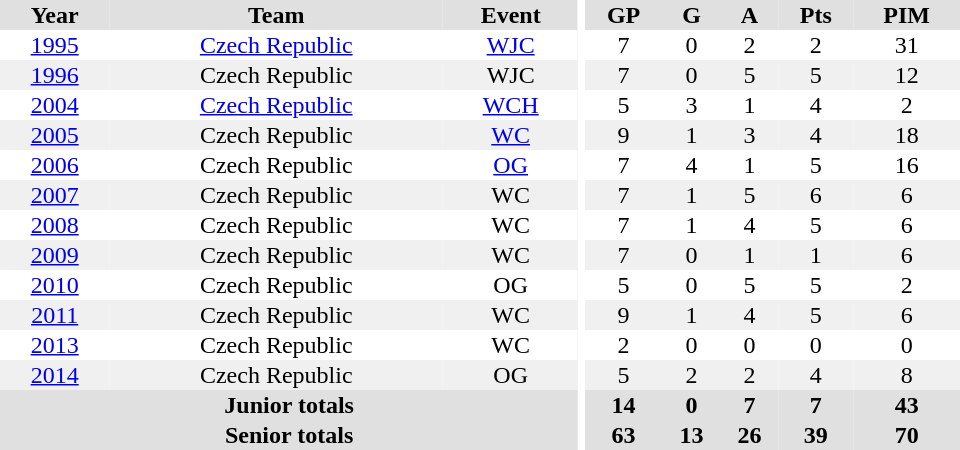<table border="0" cellpadding="1" cellspacing="0" ID="Table3" style="text-align:center; width:40em">
<tr ALIGN="center" bgcolor="#e0e0e0">
<th>Year</th>
<th>Team</th>
<th>Event</th>
<th rowspan="99" bgcolor="#ffffff"></th>
<th>GP</th>
<th>G</th>
<th>A</th>
<th>Pts</th>
<th>PIM</th>
</tr>
<tr>
<td><a href='#'>1995</a></td>
<td><a href='#'>Czech Republic</a></td>
<td><a href='#'>WJC</a></td>
<td>7</td>
<td>0</td>
<td>2</td>
<td>2</td>
<td>31</td>
</tr>
<tr bgcolor="#f0f0f0">
<td><a href='#'>1996</a></td>
<td>Czech Republic</td>
<td>WJC</td>
<td>7</td>
<td>0</td>
<td>5</td>
<td>5</td>
<td>12</td>
</tr>
<tr>
<td><a href='#'>2004</a></td>
<td><a href='#'>Czech Republic</a></td>
<td><a href='#'>WCH</a></td>
<td>5</td>
<td>3</td>
<td>1</td>
<td>4</td>
<td>2</td>
</tr>
<tr bgcolor="#f0f0f0">
<td><a href='#'>2005</a></td>
<td>Czech Republic</td>
<td><a href='#'>WC</a></td>
<td>9</td>
<td>1</td>
<td>3</td>
<td>4</td>
<td>18</td>
</tr>
<tr>
<td><a href='#'>2006</a></td>
<td>Czech Republic</td>
<td><a href='#'>OG</a></td>
<td>7</td>
<td>4</td>
<td>1</td>
<td>5</td>
<td>16</td>
</tr>
<tr bgcolor="#f0f0f0">
<td><a href='#'>2007</a></td>
<td>Czech Republic</td>
<td>WC</td>
<td>7</td>
<td>1</td>
<td>5</td>
<td>6</td>
<td>6</td>
</tr>
<tr>
<td><a href='#'>2008</a></td>
<td>Czech Republic</td>
<td>WC</td>
<td>7</td>
<td>1</td>
<td>4</td>
<td>5</td>
<td>6</td>
</tr>
<tr bgcolor="#f0f0f0">
<td><a href='#'>2009</a></td>
<td>Czech Republic</td>
<td>WC</td>
<td>7</td>
<td>0</td>
<td>1</td>
<td>1</td>
<td>6</td>
</tr>
<tr>
<td><a href='#'>2010</a></td>
<td>Czech Republic</td>
<td>OG</td>
<td>5</td>
<td>0</td>
<td>5</td>
<td>5</td>
<td>2</td>
</tr>
<tr bgcolor="#f0f0f0">
<td><a href='#'>2011</a></td>
<td>Czech Republic</td>
<td>WC</td>
<td>9</td>
<td>1</td>
<td>4</td>
<td>5</td>
<td>6</td>
</tr>
<tr>
<td><a href='#'>2013</a></td>
<td>Czech Republic</td>
<td>WC</td>
<td>2</td>
<td>0</td>
<td>0</td>
<td>0</td>
<td>0</td>
</tr>
<tr bgcolor="#f0f0f0">
<td><a href='#'>2014</a></td>
<td>Czech Republic</td>
<td>OG</td>
<td>5</td>
<td>2</td>
<td>2</td>
<td>4</td>
<td>8</td>
</tr>
<tr bgcolor="#e0e0e0">
<th colspan=3>Junior totals</th>
<th>14</th>
<th>0</th>
<th>7</th>
<th>7</th>
<th>43</th>
</tr>
<tr bgcolor="#e0e0e0">
<th colspan=3>Senior totals</th>
<th>63</th>
<th>13</th>
<th>26</th>
<th>39</th>
<th>70</th>
</tr>
</table>
